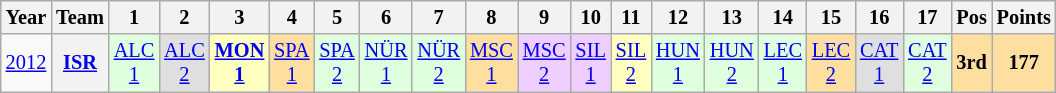<table class="wikitable" style="text-align:center; font-size:85%">
<tr>
<th>Year</th>
<th>Team</th>
<th>1</th>
<th>2</th>
<th>3</th>
<th>4</th>
<th>5</th>
<th>6</th>
<th>7</th>
<th>8</th>
<th>9</th>
<th>10</th>
<th>11</th>
<th>12</th>
<th>13</th>
<th>14</th>
<th>15</th>
<th>16</th>
<th>17</th>
<th>Pos</th>
<th>Points</th>
</tr>
<tr>
<td><a href='#'>2012</a></td>
<th nowrap><a href='#'>ISR</a></th>
<td style="background:#DFFFDF;"><a href='#'>ALC<br>1</a><br></td>
<td style="background:#DFDFDF;"><a href='#'>ALC<br>2</a><br></td>
<td style="background:#FFFFBF;"><strong><a href='#'>MON<br>1</a></strong><br></td>
<td style="background:#FFDF9F;"><a href='#'>SPA<br>1</a><br></td>
<td style="background:#DFFFDF;"><a href='#'>SPA<br>2</a><br></td>
<td style="background:#DFFFDF;"><a href='#'>NÜR<br>1</a><br></td>
<td style="background:#DFFFDF;"><a href='#'>NÜR<br>2</a><br></td>
<td style="background:#FFDF9F;"><a href='#'>MSC<br>1</a><br></td>
<td style="background:#EFCFFF;"><a href='#'>MSC<br>2</a><br></td>
<td style="background:#EFCFFF;"><a href='#'>SIL<br>1</a><br></td>
<td style="background:#FFFFBF;"><a href='#'>SIL<br>2</a><br></td>
<td style="background:#DFFFDF;"><a href='#'>HUN<br>1</a><br></td>
<td style="background:#DFFFDF;"><a href='#'>HUN<br>2</a><br></td>
<td style="background:#DFFFDF;"><a href='#'>LEC<br>1</a><br></td>
<td style="background:#FFDF9F;"><a href='#'>LEC<br>2</a><br></td>
<td style="background:#DFDFDF;"><a href='#'>CAT<br>1</a><br></td>
<td style="background:#DFFFDF;"><a href='#'>CAT<br>2</a><br></td>
<th style="background:#FFDF9F;">3rd</th>
<th style="background:#FFDF9F;">177</th>
</tr>
</table>
